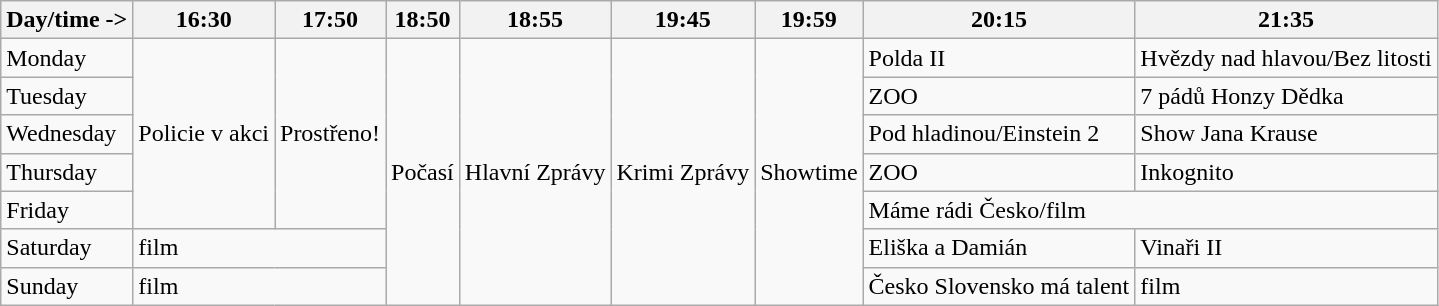<table class="wikitable">
<tr>
<th>Day/time -></th>
<th>16:30</th>
<th>17:50</th>
<th>18:50</th>
<th>18:55</th>
<th>19:45</th>
<th>19:59</th>
<th>20:15</th>
<th>21:35</th>
</tr>
<tr>
<td>Monday</td>
<td rowspan="5">Policie v akci</td>
<td rowspan="5">Prostřeno!</td>
<td rowspan="7">Počasí</td>
<td rowspan="7">Hlavní Zprávy</td>
<td rowspan="7">Krimi Zprávy</td>
<td rowspan="7">Showtime</td>
<td>Polda II</td>
<td>Hvězdy nad hlavou/Bez litosti</td>
</tr>
<tr>
<td>Tuesday</td>
<td>ZOO</td>
<td>7 pádů Honzy Dědka</td>
</tr>
<tr>
<td>Wednesday</td>
<td>Pod hladinou/Einstein 2</td>
<td>Show Jana Krause</td>
</tr>
<tr>
<td>Thursday</td>
<td>ZOO</td>
<td>Inkognito</td>
</tr>
<tr>
<td>Friday</td>
<td colspan="2">Máme rádi Česko/film</td>
</tr>
<tr>
<td>Saturday</td>
<td colspan="2">film</td>
<td>Eliška a Damián</td>
<td>Vinaři II</td>
</tr>
<tr>
<td>Sunday</td>
<td colspan="2">film</td>
<td>Česko Slovensko má talent</td>
<td colspan="2">film</td>
</tr>
</table>
